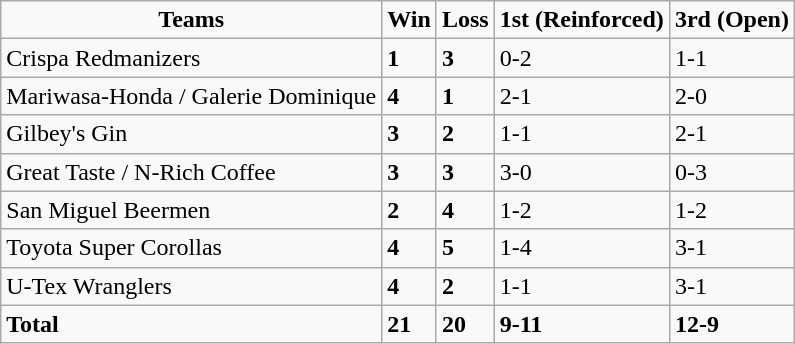<table class=wikitable sortable>
<tr align=center>
<td><strong>Teams</strong></td>
<td><strong>Win</strong></td>
<td><strong>Loss</strong></td>
<td><strong>1st (Reinforced)</strong></td>
<td><strong>3rd (Open)</strong></td>
</tr>
<tr>
<td>Crispa Redmanizers</td>
<td><strong>1</strong></td>
<td><strong>3</strong></td>
<td>0-2</td>
<td>1-1</td>
</tr>
<tr>
<td>Mariwasa-Honda / Galerie Dominique</td>
<td><strong>4</strong></td>
<td><strong>1</strong></td>
<td>2-1</td>
<td>2-0</td>
</tr>
<tr>
<td>Gilbey's Gin</td>
<td><strong>3</strong></td>
<td><strong>2</strong></td>
<td>1-1</td>
<td>2-1</td>
</tr>
<tr>
<td>Great Taste / N-Rich Coffee</td>
<td><strong>3</strong></td>
<td><strong>3</strong></td>
<td>3-0</td>
<td>0-3</td>
</tr>
<tr>
<td>San Miguel Beermen</td>
<td><strong>2</strong></td>
<td><strong>4</strong></td>
<td>1-2</td>
<td>1-2</td>
</tr>
<tr>
<td>Toyota Super Corollas</td>
<td><strong>4</strong></td>
<td><strong>5</strong></td>
<td>1-4</td>
<td>3-1</td>
</tr>
<tr>
<td>U-Tex Wranglers</td>
<td><strong>4</strong></td>
<td><strong>2</strong></td>
<td>1-1</td>
<td>3-1</td>
</tr>
<tr>
<td><strong>Total</strong></td>
<td><strong>21</strong></td>
<td><strong>20</strong></td>
<td><strong>9-11</strong></td>
<td><strong>12-9</strong></td>
</tr>
</table>
